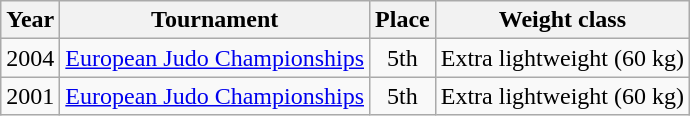<table class=wikitable>
<tr>
<th>Year</th>
<th>Tournament</th>
<th>Place</th>
<th>Weight class</th>
</tr>
<tr>
<td>2004</td>
<td><a href='#'>European Judo Championships</a></td>
<td align="center">5th</td>
<td>Extra lightweight (60 kg)</td>
</tr>
<tr>
<td>2001</td>
<td><a href='#'>European Judo Championships</a></td>
<td align="center">5th</td>
<td>Extra lightweight (60 kg)</td>
</tr>
</table>
